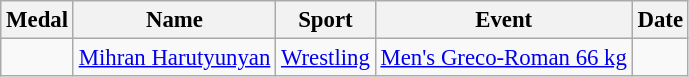<table class="wikitable" style="font-size: 95%;">
<tr>
<th>Medal</th>
<th>Name</th>
<th>Sport</th>
<th>Event</th>
<th>Date</th>
</tr>
<tr>
<td></td>
<td><a href='#'>Mihran Harutyunyan</a></td>
<td><a href='#'>Wrestling</a></td>
<td><a href='#'>Men's Greco-Roman 66 kg</a></td>
<td></td>
</tr>
</table>
